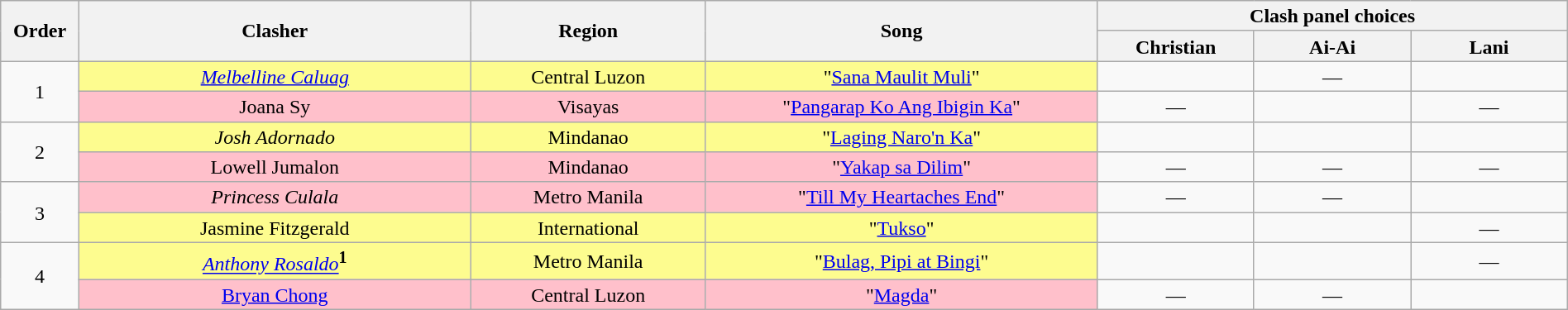<table class="wikitable" style="text-align:center; line-height:17px; width:100%;">
<tr>
<th rowspan="2" width="5%">Order</th>
<th rowspan="2" width="25%">Clasher</th>
<th rowspan="2">Region</th>
<th rowspan="2" width="25%">Song</th>
<th colspan="3" width="30%">Clash panel choices</th>
</tr>
<tr>
<th width="10%">Christian</th>
<th width="10%">Ai-Ai</th>
<th width="10%">Lani</th>
</tr>
<tr>
<td rowspan="2">1</td>
<td style="background:#fdfc8f;"><em><a href='#'>Melbelline Caluag</a></em></td>
<td style="background:#fdfc8f;">Central Luzon</td>
<td style="background:#fdfc8f;">"<a href='#'>Sana Maulit Muli</a>"</td>
<td><strong></strong></td>
<td>—</td>
<td><strong></strong></td>
</tr>
<tr>
<td style="background:pink;">Joana Sy</td>
<td style="background:pink;">Visayas</td>
<td style="background:pink;">"<a href='#'>Pangarap Ko Ang Ibigin Ka</a>"</td>
<td>—</td>
<td><strong></strong></td>
<td>—</td>
</tr>
<tr>
<td rowspan="2">2</td>
<td style="background:#fdfc8f;"><em>Josh Adornado</em></td>
<td style="background:#fdfc8f;">Mindanao</td>
<td style="background:#fdfc8f;">"<a href='#'>Laging Naro'n Ka</a>"</td>
<td><strong></strong></td>
<td><strong></strong></td>
<td><strong></strong></td>
</tr>
<tr>
<td style="background:pink;">Lowell Jumalon</td>
<td style="background:pink;">Mindanao</td>
<td style="background:pink;">"<a href='#'>Yakap sa Dilim</a>"</td>
<td>—</td>
<td>—</td>
<td>—</td>
</tr>
<tr>
<td rowspan="2">3</td>
<td style="background:pink;"><em>Princess Culala</em></td>
<td style="background:pink;">Metro Manila</td>
<td style="background:pink;">"<a href='#'>Till My Heartaches End</a>"</td>
<td>—</td>
<td>—</td>
<td><strong></strong></td>
</tr>
<tr>
<td style="background:#fdfc8f;">Jasmine Fitzgerald</td>
<td style="background:#fdfc8f;">International</td>
<td style="background:#fdfc8f;">"<a href='#'>Tukso</a>"</td>
<td><strong></strong></td>
<td><strong></strong></td>
<td>—</td>
</tr>
<tr>
<td rowspan="2">4</td>
<td style="background:#fdfc8f;"><em><a href='#'>Anthony Rosaldo</a></em><sup><strong>1</strong></sup></td>
<td style="background:#fdfc8f;">Metro Manila</td>
<td style="background:#fdfc8f;">"<a href='#'>Bulag, Pipi at Bingi</a>"</td>
<td><strong></strong></td>
<td><strong></strong></td>
<td>—</td>
</tr>
<tr>
<td style="background:pink;"><a href='#'>Bryan Chong</a></td>
<td style="background:pink;">Central Luzon</td>
<td style="background:pink;">"<a href='#'>Magda</a>"</td>
<td>—</td>
<td>—</td>
<td><strong></strong></td>
</tr>
</table>
